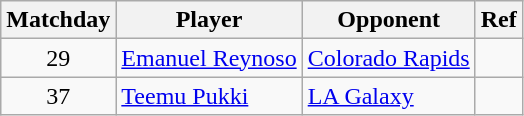<table class=wikitable>
<tr>
<th>Matchday</th>
<th>Player</th>
<th>Opponent</th>
<th>Ref</th>
</tr>
<tr>
<td align=center>29</td>
<td> <a href='#'>Emanuel Reynoso</a></td>
<td><a href='#'>Colorado Rapids</a></td>
<td></td>
</tr>
<tr>
<td align=center>37</td>
<td> <a href='#'>Teemu Pukki</a></td>
<td><a href='#'>LA Galaxy</a></td>
<td></td>
</tr>
</table>
